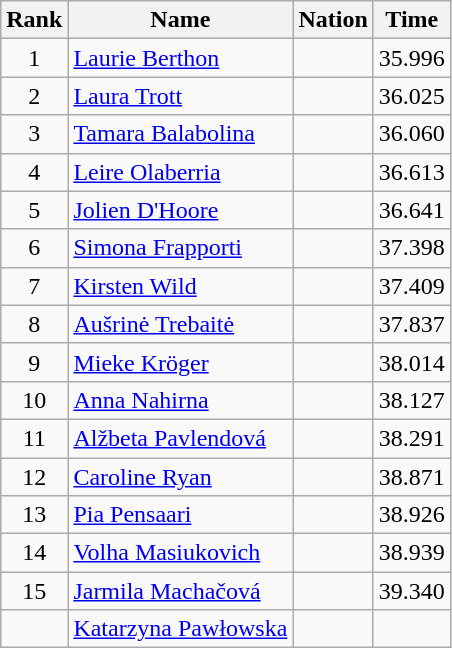<table class="wikitable sortable" style="text-align:center">
<tr>
<th>Rank</th>
<th>Name</th>
<th>Nation</th>
<th>Time</th>
</tr>
<tr>
<td>1</td>
<td align=left><a href='#'>Laurie Berthon</a></td>
<td align=left></td>
<td>35.996</td>
</tr>
<tr>
<td>2</td>
<td align=left><a href='#'>Laura Trott</a></td>
<td align=left></td>
<td>36.025</td>
</tr>
<tr>
<td>3</td>
<td align=left><a href='#'>Tamara Balabolina</a></td>
<td align=left></td>
<td>36.060</td>
</tr>
<tr>
<td>4</td>
<td align=left><a href='#'>Leire Olaberria</a></td>
<td align=left></td>
<td>36.613</td>
</tr>
<tr>
<td>5</td>
<td align=left><a href='#'>Jolien D'Hoore</a></td>
<td align=left></td>
<td>36.641</td>
</tr>
<tr>
<td>6</td>
<td align=left><a href='#'>Simona Frapporti</a></td>
<td align=left></td>
<td>37.398</td>
</tr>
<tr>
<td>7</td>
<td align=left><a href='#'>Kirsten Wild</a></td>
<td align=left></td>
<td>37.409</td>
</tr>
<tr>
<td>8</td>
<td align=left><a href='#'>Aušrinė Trebaitė</a></td>
<td align=left></td>
<td>37.837</td>
</tr>
<tr>
<td>9</td>
<td align=left><a href='#'>Mieke Kröger</a></td>
<td align=left></td>
<td>38.014</td>
</tr>
<tr>
<td>10</td>
<td align=left><a href='#'>Anna Nahirna</a></td>
<td align=left></td>
<td>38.127</td>
</tr>
<tr>
<td>11</td>
<td align=left><a href='#'>Alžbeta Pavlendová</a></td>
<td align=left></td>
<td>38.291</td>
</tr>
<tr>
<td>12</td>
<td align=left><a href='#'>Caroline Ryan</a></td>
<td align=left></td>
<td>38.871</td>
</tr>
<tr>
<td>13</td>
<td align=left><a href='#'>Pia Pensaari</a></td>
<td align=left></td>
<td>38.926</td>
</tr>
<tr>
<td>14</td>
<td align=left><a href='#'>Volha Masiukovich</a></td>
<td align=left></td>
<td>38.939</td>
</tr>
<tr>
<td>15</td>
<td align=left><a href='#'>Jarmila Machačová</a></td>
<td align=left></td>
<td>39.340</td>
</tr>
<tr>
<td></td>
<td align=left><a href='#'>Katarzyna Pawłowska</a></td>
<td align=left></td>
<td></td>
</tr>
</table>
